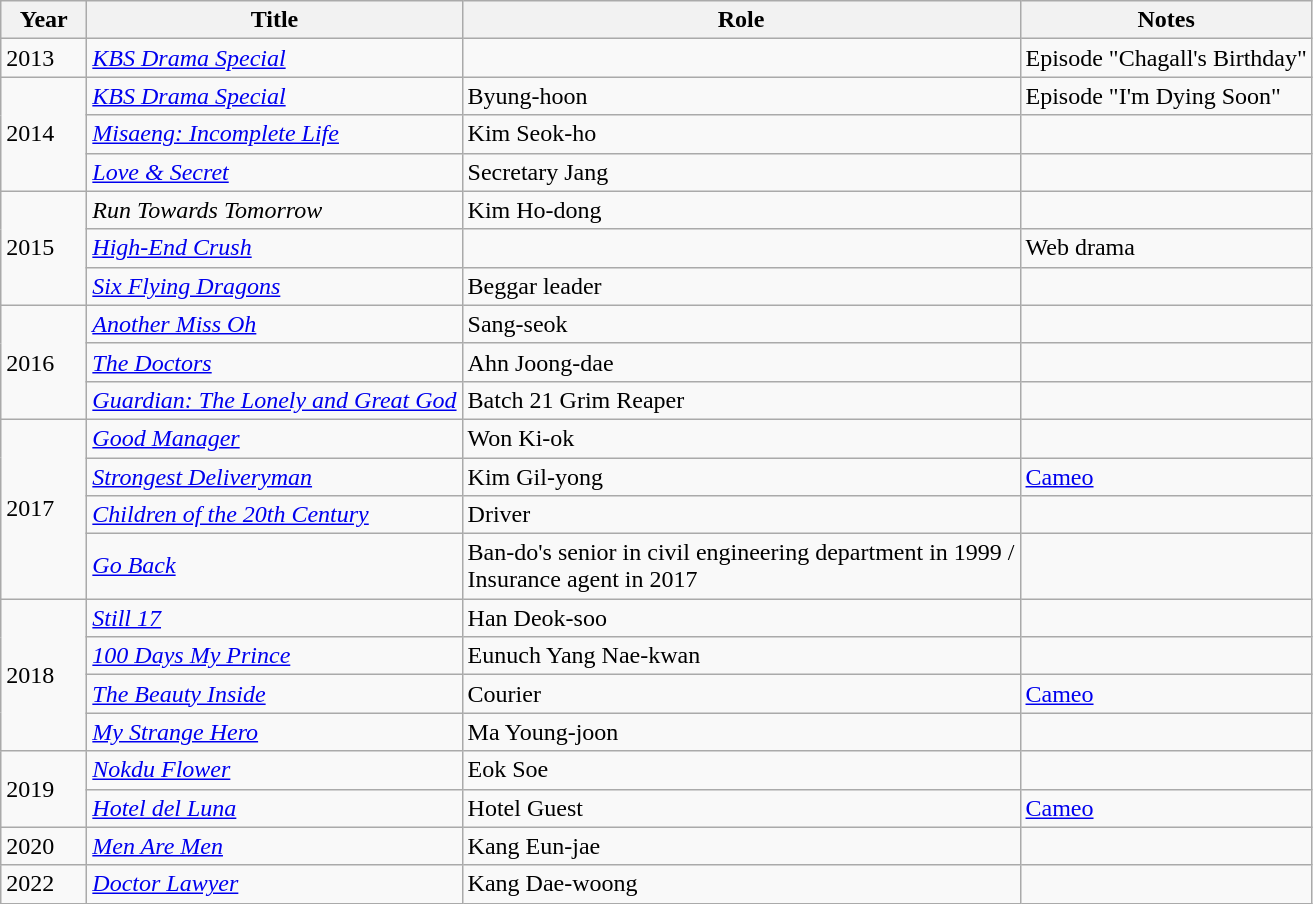<table class="wikitable">
<tr>
<th width=50px>Year</th>
<th>Title</th>
<th>Role</th>
<th>Notes</th>
</tr>
<tr>
<td>2013</td>
<td><em><a href='#'>KBS Drama Special</a></em></td>
<td></td>
<td>Episode "Chagall's Birthday"</td>
</tr>
<tr>
<td rowspan=3>2014</td>
<td><em><a href='#'>KBS Drama Special</a></em></td>
<td>Byung-hoon</td>
<td>Episode "I'm Dying Soon"</td>
</tr>
<tr>
<td><em><a href='#'>Misaeng: Incomplete Life</a></em></td>
<td>Kim Seok-ho</td>
<td></td>
</tr>
<tr>
<td><em><a href='#'>Love & Secret</a></em></td>
<td>Secretary Jang</td>
<td></td>
</tr>
<tr>
<td rowspan=3>2015</td>
<td><em>Run Towards Tomorrow</em></td>
<td>Kim Ho-dong</td>
<td></td>
</tr>
<tr>
<td><em><a href='#'>High-End Crush</a></em></td>
<td></td>
<td>Web drama</td>
</tr>
<tr>
<td><em><a href='#'>Six Flying Dragons</a></em></td>
<td>Beggar leader</td>
<td></td>
</tr>
<tr>
<td rowspan=3>2016</td>
<td><em><a href='#'>Another Miss Oh</a></em></td>
<td>Sang-seok</td>
<td></td>
</tr>
<tr>
<td><em><a href='#'>The Doctors</a></em></td>
<td>Ahn Joong-dae</td>
<td></td>
</tr>
<tr>
<td><em><a href='#'>Guardian: The Lonely and Great God</a></em></td>
<td>Batch 21 Grim Reaper</td>
<td></td>
</tr>
<tr>
<td rowspan=4>2017</td>
<td><em><a href='#'>Good Manager</a></em></td>
<td>Won Ki-ok</td>
<td></td>
</tr>
<tr>
<td><em><a href='#'>Strongest Deliveryman</a></em></td>
<td>Kim Gil-yong</td>
<td><a href='#'>Cameo</a></td>
</tr>
<tr>
<td><em><a href='#'>Children of the 20th Century</a></em></td>
<td>Driver</td>
<td></td>
</tr>
<tr>
<td><em><a href='#'>Go Back</a></em></td>
<td>Ban-do's senior in civil engineering department in 1999 /<br>Insurance agent in 2017</td>
<td></td>
</tr>
<tr>
<td rowspan=4>2018</td>
<td><em><a href='#'>Still 17</a></em></td>
<td>Han Deok-soo</td>
<td></td>
</tr>
<tr>
<td><em><a href='#'>100 Days My Prince</a></em></td>
<td>Eunuch Yang Nae-kwan</td>
<td></td>
</tr>
<tr>
<td><em><a href='#'>The Beauty Inside</a></em></td>
<td>Courier</td>
<td><a href='#'>Cameo</a></td>
</tr>
<tr>
<td><em><a href='#'>My Strange Hero</a></em></td>
<td>Ma Young-joon</td>
<td></td>
</tr>
<tr>
<td rowspan=2>2019</td>
<td><em><a href='#'>Nokdu Flower</a></em></td>
<td>Eok Soe</td>
<td></td>
</tr>
<tr>
<td><em><a href='#'>Hotel del Luna</a></em></td>
<td>Hotel Guest</td>
<td><a href='#'>Cameo</a></td>
</tr>
<tr>
<td>2020</td>
<td><em><a href='#'>Men Are Men</a></em></td>
<td>Kang Eun-jae</td>
<td></td>
</tr>
<tr>
<td>2022</td>
<td><em><a href='#'>Doctor Lawyer</a></em></td>
<td>Kang Dae-woong</td>
<td></td>
</tr>
</table>
